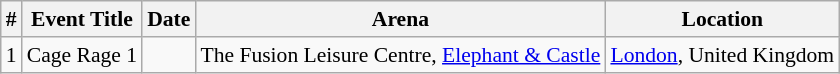<table class="sortable wikitable succession-box" style="font-size:90%;">
<tr>
<th scope="col">#</th>
<th scope="col">Event Title</th>
<th scope="col">Date</th>
<th scope="col">Arena</th>
<th scope="col">Location</th>
</tr>
<tr>
<td align=center>1</td>
<td>Cage Rage 1</td>
<td></td>
<td>The Fusion Leisure Centre, <a href='#'>Elephant & Castle</a></td>
<td><a href='#'>London</a>, United Kingdom</td>
</tr>
</table>
